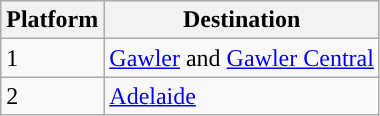<table class="wikitable">
<tr>
<th>Platform</th>
<th>Destination</th>
</tr>
<tr>
<td style="background:#"><span>1</span></td>
<td><a href='#'>Gawler</a> and <a href='#'>Gawler Central</a></td>
</tr>
<tr>
<td style="background:#"><span>2</span></td>
<td><a href='#'>Adelaide</a></td>
</tr>
</table>
